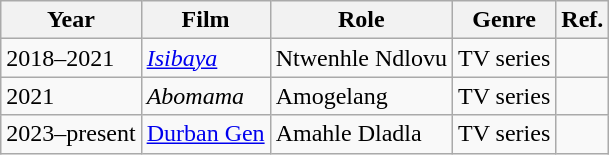<table class="wikitable">
<tr>
<th>Year</th>
<th>Film</th>
<th>Role</th>
<th>Genre</th>
<th>Ref.</th>
</tr>
<tr>
<td>2018–2021</td>
<td><em><a href='#'>Isibaya</a></em></td>
<td>Ntwenhle Ndlovu</td>
<td>TV series</td>
<td></td>
</tr>
<tr>
<td>2021</td>
<td><em>Abomama</em></td>
<td>Amogelang</td>
<td>TV series</td>
<td></td>
</tr>
<tr>
<td>2023–present</td>
<td><a href='#'>Durban Gen</a></td>
<td>Amahle Dladla</td>
<td>TV series</td>
<td></td>
</tr>
</table>
